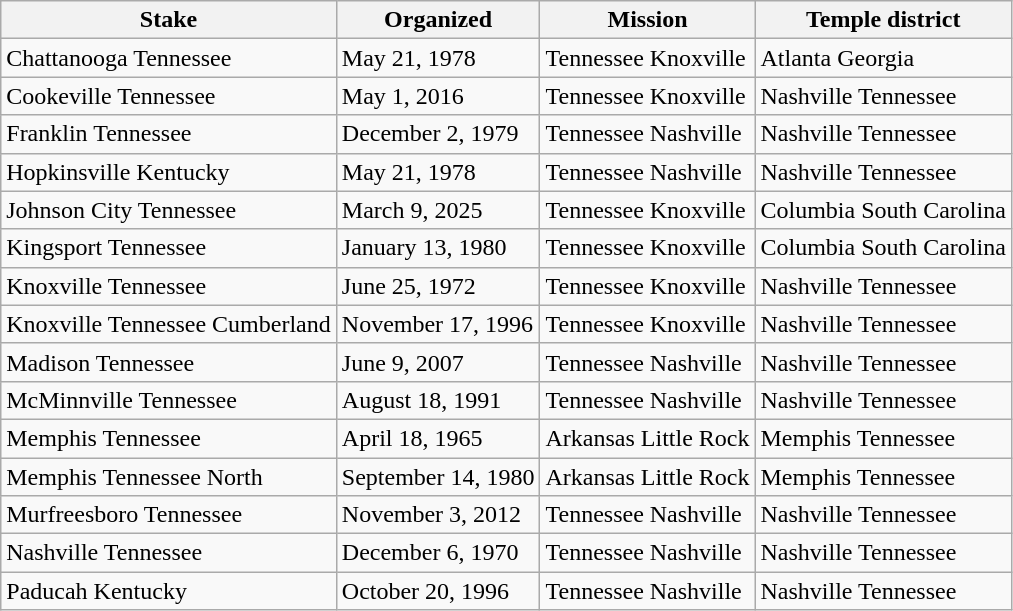<table class="wikitable sortable">
<tr>
<th>Stake</th>
<th>Organized</th>
<th>Mission</th>
<th>Temple district</th>
</tr>
<tr>
<td>Chattanooga Tennessee</td>
<td>May 21, 1978</td>
<td>Tennessee Knoxville</td>
<td>Atlanta Georgia</td>
</tr>
<tr>
<td>Cookeville Tennessee</td>
<td>May 1, 2016</td>
<td>Tennessee Knoxville</td>
<td>Nashville Tennessee</td>
</tr>
<tr>
<td>Franklin Tennessee</td>
<td>December 2, 1979</td>
<td>Tennessee Nashville</td>
<td>Nashville Tennessee</td>
</tr>
<tr>
<td>Hopkinsville Kentucky</td>
<td>May 21, 1978</td>
<td>Tennessee Nashville</td>
<td>Nashville Tennessee</td>
</tr>
<tr>
<td>Johnson City Tennessee</td>
<td>March 9, 2025</td>
<td>Tennessee Knoxville</td>
<td>Columbia South Carolina</td>
</tr>
<tr>
<td>Kingsport Tennessee</td>
<td>January 13, 1980</td>
<td>Tennessee Knoxville</td>
<td>Columbia South Carolina</td>
</tr>
<tr>
<td>Knoxville Tennessee</td>
<td>June 25, 1972</td>
<td>Tennessee Knoxville</td>
<td>Nashville Tennessee</td>
</tr>
<tr>
<td>Knoxville Tennessee Cumberland</td>
<td>November 17, 1996</td>
<td>Tennessee Knoxville</td>
<td>Nashville Tennessee</td>
</tr>
<tr>
<td>Madison Tennessee</td>
<td>June 9, 2007</td>
<td>Tennessee Nashville</td>
<td>Nashville Tennessee</td>
</tr>
<tr>
<td>McMinnville Tennessee</td>
<td>August 18, 1991</td>
<td>Tennessee Nashville</td>
<td>Nashville Tennessee</td>
</tr>
<tr>
<td>Memphis Tennessee</td>
<td>April 18, 1965</td>
<td>Arkansas Little Rock</td>
<td>Memphis Tennessee</td>
</tr>
<tr>
<td>Memphis Tennessee North</td>
<td>September 14, 1980</td>
<td>Arkansas Little Rock</td>
<td>Memphis Tennessee</td>
</tr>
<tr>
<td>Murfreesboro Tennessee</td>
<td>November 3, 2012</td>
<td>Tennessee Nashville</td>
<td>Nashville Tennessee</td>
</tr>
<tr>
<td>Nashville Tennessee</td>
<td>December 6, 1970</td>
<td>Tennessee Nashville</td>
<td>Nashville Tennessee</td>
</tr>
<tr>
<td>Paducah Kentucky</td>
<td>October 20, 1996</td>
<td>Tennessee Nashville</td>
<td>Nashville Tennessee</td>
</tr>
</table>
